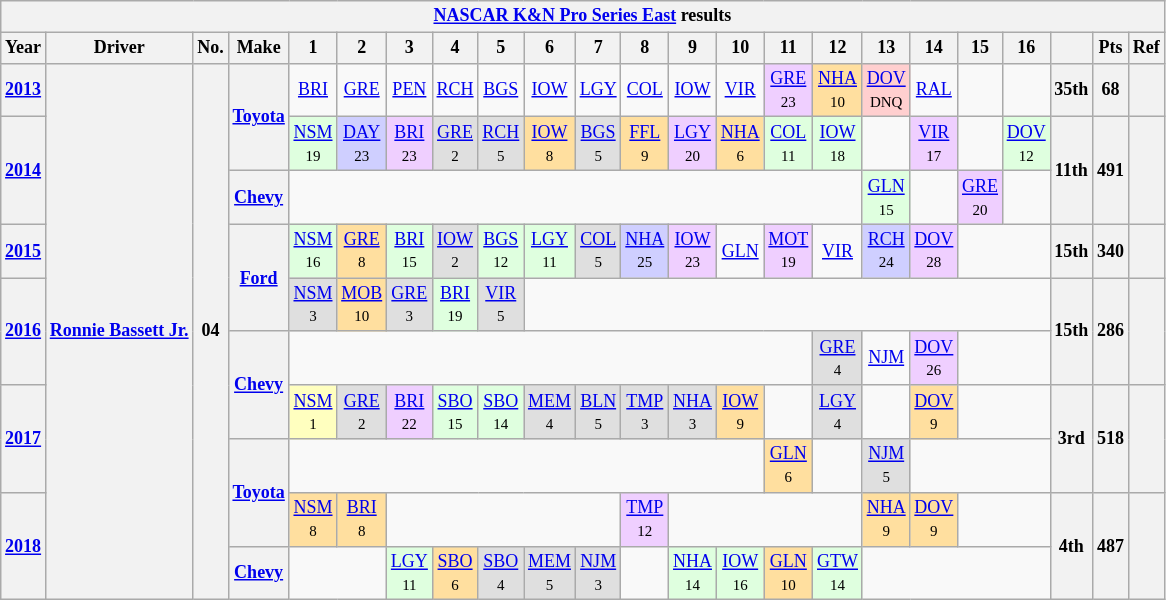<table class="wikitable" style="text-align:center; font-size:75%">
<tr>
<th colspan="23"><a href='#'>NASCAR K&N Pro Series East</a> results</th>
</tr>
<tr>
<th>Year</th>
<th>Driver</th>
<th>No.</th>
<th>Make</th>
<th>1</th>
<th>2</th>
<th>3</th>
<th>4</th>
<th>5</th>
<th>6</th>
<th>7</th>
<th>8</th>
<th>9</th>
<th>10</th>
<th>11</th>
<th>12</th>
<th>13</th>
<th>14</th>
<th>15</th>
<th>16</th>
<th></th>
<th>Pts</th>
<th>Ref</th>
</tr>
<tr>
<th><a href='#'>2013</a></th>
<th rowspan="10"><a href='#'>Ronnie Bassett Jr.</a></th>
<th rowspan="10">04</th>
<th rowspan="2"><a href='#'>Toyota</a></th>
<td><a href='#'>BRI</a></td>
<td><a href='#'>GRE</a></td>
<td><a href='#'>PEN</a></td>
<td><a href='#'>RCH</a></td>
<td><a href='#'>BGS</a></td>
<td><a href='#'>IOW</a></td>
<td><a href='#'>LGY</a></td>
<td><a href='#'>COL</a></td>
<td><a href='#'>IOW</a></td>
<td><a href='#'>VIR</a></td>
<td style="background:#EFCFFF;"><a href='#'>GRE</a><br><small>23</small></td>
<td style="background:#FFDF9F;"><a href='#'>NHA</a><br><small>10</small></td>
<td style="background:#FFCFCF;"><a href='#'>DOV</a><br><small>DNQ</small></td>
<td><a href='#'>RAL</a></td>
<td></td>
<td></td>
<th>35th</th>
<th>68</th>
<th></th>
</tr>
<tr>
<th rowspan="2"><a href='#'>2014</a></th>
<td style="background:#DFFFDF;"><a href='#'>NSM</a><br><small>19</small></td>
<td style="background:#CFCFFF;"><a href='#'>DAY</a><br><small>23</small></td>
<td style="background:#EFCFFF;"><a href='#'>BRI</a><br><small>23</small></td>
<td style="background:#DFDFDF;"><a href='#'>GRE</a><br><small>2</small></td>
<td style="background:#DFDFDF;"><a href='#'>RCH</a><br><small>5</small></td>
<td style="background:#FFDF9F;"><a href='#'>IOW</a><br><small>8</small></td>
<td style="background:#DFDFDF;"><a href='#'>BGS</a><br><small>5</small></td>
<td style="background:#FFDF9F;"><a href='#'>FFL</a><br><small>9</small></td>
<td style="background:#EFCFFF;"><a href='#'>LGY</a><br><small>20</small></td>
<td style="background:#FFDF9F;"><a href='#'>NHA</a><br><small>6</small></td>
<td style="background:#DFFFDF;"><a href='#'>COL</a><br><small>11</small></td>
<td style="background:#DFFFDF;"><a href='#'>IOW</a><br><small>18</small></td>
<td></td>
<td style="background:#EFCFFF;"><a href='#'>VIR</a><br><small>17</small></td>
<td></td>
<td style="background:#DFFFDF;"><a href='#'>DOV</a><br><small>12</small></td>
<th rowspan=2>11th</th>
<th rowspan=2>491</th>
<th rowspan=2></th>
</tr>
<tr>
<th><a href='#'>Chevy</a></th>
<td colspan=12></td>
<td style="background:#DFFFDF;"><a href='#'>GLN</a><br><small>15</small></td>
<td></td>
<td style="background:#EFCFFF;"><a href='#'>GRE</a><br><small>20</small></td>
<td></td>
</tr>
<tr>
<th><a href='#'>2015</a></th>
<th rowspan="2"><a href='#'>Ford</a></th>
<td style="background:#DFFFDF;"><a href='#'>NSM</a><br><small>16</small></td>
<td style="background:#FFDF9F;"><a href='#'>GRE</a><br><small>8</small></td>
<td style="background:#DFFFDF;"><a href='#'>BRI</a><br><small>15</small></td>
<td style="background:#DFDFDF;"><a href='#'>IOW</a><br><small>2</small></td>
<td style="background:#DFFFDF;"><a href='#'>BGS</a><br><small>12</small></td>
<td style="background:#DFFFDF;"><a href='#'>LGY</a><br><small>11</small></td>
<td style="background:#DFDFDF;"><a href='#'>COL</a><br><small>5</small></td>
<td style="background:#CFCFFF;"><a href='#'>NHA</a><br><small>25</small></td>
<td style="background:#EFCFFF;"><a href='#'>IOW</a><br><small>23</small></td>
<td><a href='#'>GLN</a></td>
<td style="background:#EFCFFF;"><a href='#'>MOT</a><br><small>19</small></td>
<td><a href='#'>VIR</a></td>
<td style="background:#CFCFFF;"><a href='#'>RCH</a><br><small>24</small></td>
<td style="background:#EFCFFF;"><a href='#'>DOV</a><br><small>28</small></td>
<td colspan=2></td>
<th>15th</th>
<th>340</th>
<th></th>
</tr>
<tr>
<th rowspan="2"><a href='#'>2016</a></th>
<td style="background:#DFDFDF;"><a href='#'>NSM</a><br><small>3</small></td>
<td style="background:#FFDF9F;"><a href='#'>MOB</a><br><small>10</small></td>
<td style="background:#DFDFDF;"><a href='#'>GRE</a><br><small>3</small></td>
<td style="background:#DFFFDF;"><a href='#'>BRI</a><br><small>19</small></td>
<td style="background:#DFDFDF;"><a href='#'>VIR</a><br><small>5</small></td>
<td colspan=11></td>
<th rowspan=2>15th</th>
<th rowspan=2>286</th>
<th rowspan=2></th>
</tr>
<tr>
<th rowspan="2"><a href='#'>Chevy</a></th>
<td colspan=11></td>
<td style="background:#DFDFDF;"><a href='#'>GRE</a><br><small>4</small></td>
<td><a href='#'>NJM</a></td>
<td style="background:#EFCFFF;"><a href='#'>DOV</a><br><small>26</small></td>
<td colspan=2></td>
</tr>
<tr>
<th rowspan="2"><a href='#'>2017</a></th>
<td style="background:#FFFFBF;"><a href='#'>NSM</a><br><small>1</small></td>
<td style="background:#DFDFDF;"><a href='#'>GRE</a><br><small>2</small></td>
<td style="background:#EFCFFF;"><a href='#'>BRI</a><br><small>22</small></td>
<td style="background:#DFFFDF;"><a href='#'>SBO</a><br><small>15</small></td>
<td style="background:#DFFFDF;"><a href='#'>SBO</a><br><small>14</small></td>
<td style="background:#DFDFDF;"><a href='#'>MEM</a><br><small>4</small></td>
<td style="background:#DFDFDF;"><a href='#'>BLN</a><br><small>5</small></td>
<td style="background:#DFDFDF;"><a href='#'>TMP</a><br><small>3</small></td>
<td style="background:#DFDFDF;"><a href='#'>NHA</a><br><small>3</small></td>
<td style="background:#FFDF9F;"><a href='#'>IOW</a><br><small>9</small></td>
<td></td>
<td style="background:#DFDFDF;"><a href='#'>LGY</a><br><small>4</small></td>
<td></td>
<td style="background:#FFDF9F;"><a href='#'>DOV</a><br><small>9</small></td>
<td colspan=2></td>
<th rowspan=2>3rd</th>
<th rowspan=2>518</th>
<th rowspan=2></th>
</tr>
<tr>
<th rowspan="2"><a href='#'>Toyota</a></th>
<td colspan=10></td>
<td style="background:#FFDF9F;"><a href='#'>GLN</a><br><small>6</small></td>
<td></td>
<td style="background:#DFDFDF;"><a href='#'>NJM</a><br><small>5</small></td>
<td colspan=3></td>
</tr>
<tr>
<th rowspan="2"><a href='#'>2018</a></th>
<td style="background:#FFDF9F;"><a href='#'>NSM</a><br><small>8</small></td>
<td style="background:#FFDF9F;"><a href='#'>BRI</a><br><small>8</small></td>
<td colspan=5></td>
<td style="background:#EFCFFF;"><a href='#'>TMP</a><br><small>12</small></td>
<td colspan=4></td>
<td style="background:#FFDF9F;"><a href='#'>NHA</a><br><small>9</small></td>
<td style="background:#FFDF9F;"><a href='#'>DOV</a><br><small>9</small></td>
<td colspan=2></td>
<th rowspan=2>4th</th>
<th rowspan=2>487</th>
<th rowspan="2"></th>
</tr>
<tr>
<th><a href='#'>Chevy</a></th>
<td colspan=2></td>
<td style="background:#DFFFDF;"><a href='#'>LGY</a><br><small>11</small></td>
<td style="background:#FFDF9F;"><a href='#'>SBO</a><br><small>6</small></td>
<td style="background:#DFDFDF;"><a href='#'>SBO</a><br><small>4</small></td>
<td style="background:#DFDFDF;"><a href='#'>MEM</a><br><small>5</small></td>
<td style="background:#DFDFDF;"><a href='#'>NJM</a><br><small>3</small></td>
<td></td>
<td style="background:#DFFFDF;"><a href='#'>NHA</a><br><small>14</small></td>
<td style="background:#DFFFDF;"><a href='#'>IOW</a><br><small>16</small></td>
<td style="background:#FFDF9F;"><a href='#'>GLN</a><br><small>10</small></td>
<td style="background:#DFFFDF;"><a href='#'>GTW</a><br><small>14</small></td>
<td colspan=4></td>
</tr>
</table>
